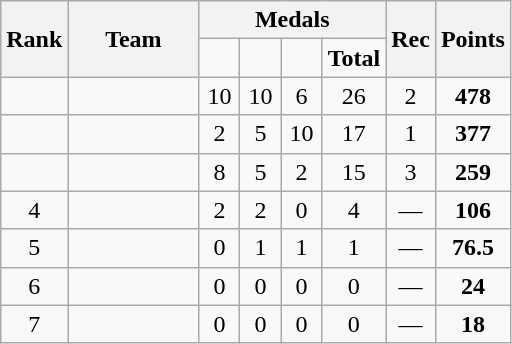<table class="wikitable">
<tr>
<th rowspan=2>Rank</th>
<th style="width:80px;" rowspan="2">Team</th>
<th colspan=4>Medals</th>
<th rowspan=2>Rec</th>
<th rowspan=2>Points</th>
</tr>
<tr>
<td style="width:20px; text-align:center;"></td>
<td style="width:20px; text-align:center;"></td>
<td style="width:20px; text-align:center;"></td>
<td><strong>Total</strong></td>
</tr>
<tr>
<td align=center></td>
<td></td>
<td align=center>10</td>
<td align=center>10</td>
<td align=center>6</td>
<td align=center>26</td>
<td align=center>2</td>
<td align=center><strong>478</strong></td>
</tr>
<tr>
<td align=center></td>
<td></td>
<td align=center>2</td>
<td align=center>5</td>
<td align=center>10</td>
<td align=center>17</td>
<td align=center>1</td>
<td align=center><strong>377</strong></td>
</tr>
<tr>
<td align=center></td>
<td></td>
<td align=center>8</td>
<td align=center>5</td>
<td align=center>2</td>
<td align=center>15</td>
<td align=center>3</td>
<td align=center><strong>259</strong></td>
</tr>
<tr>
<td align=center>4</td>
<td></td>
<td align=center>2</td>
<td align=center>2</td>
<td align=center>0</td>
<td align=center>4</td>
<td align=center>—</td>
<td align=center><strong>106</strong></td>
</tr>
<tr>
<td align=center>5</td>
<td></td>
<td align=center>0</td>
<td align=center>1</td>
<td align=center>1</td>
<td align=center>1</td>
<td align=center>—</td>
<td align=center><strong>76.5</strong></td>
</tr>
<tr>
<td align=center>6</td>
<td></td>
<td align=center>0</td>
<td align=center>0</td>
<td align=center>0</td>
<td align=center>0</td>
<td align=center>—</td>
<td align=center><strong>24</strong></td>
</tr>
<tr>
<td align=center>7</td>
<td></td>
<td align=center>0</td>
<td align=center>0</td>
<td align=center>0</td>
<td align=center>0</td>
<td align=center>—</td>
<td align=center><strong>18</strong></td>
</tr>
</table>
